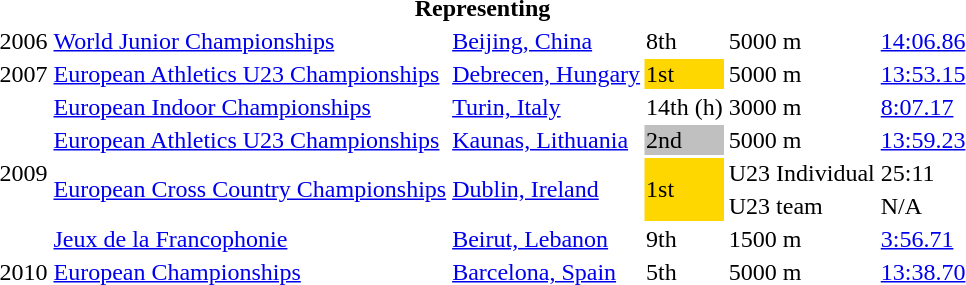<table>
<tr>
<th colspan="6">Representing </th>
</tr>
<tr>
<td>2006</td>
<td><a href='#'>World Junior Championships</a></td>
<td><a href='#'>Beijing, China</a></td>
<td>8th</td>
<td>5000 m</td>
<td><a href='#'>14:06.86</a></td>
</tr>
<tr>
<td>2007</td>
<td><a href='#'>European Athletics U23 Championships</a></td>
<td><a href='#'>Debrecen, Hungary</a></td>
<td bgcolor="gold">1st</td>
<td>5000 m</td>
<td><a href='#'>13:53.15</a></td>
</tr>
<tr>
<td rowspan=5>2009</td>
<td><a href='#'>European Indoor Championships</a></td>
<td><a href='#'>Turin, Italy</a></td>
<td>14th (h)</td>
<td>3000 m</td>
<td><a href='#'>8:07.17</a></td>
</tr>
<tr>
<td><a href='#'>European Athletics U23 Championships</a></td>
<td><a href='#'>Kaunas, Lithuania</a></td>
<td bgcolor="silver">2nd</td>
<td>5000 m</td>
<td><a href='#'>13:59.23</a></td>
</tr>
<tr>
<td rowspan=2><a href='#'>European Cross Country Championships</a></td>
<td rowspan=2><a href='#'>Dublin, Ireland</a></td>
<td rowspan=2 bgcolor="gold">1st</td>
<td>U23 Individual</td>
<td>25:11</td>
</tr>
<tr>
<td>U23 team</td>
<td>N/A</td>
</tr>
<tr>
<td><a href='#'>Jeux de la Francophonie</a></td>
<td><a href='#'>Beirut, Lebanon</a></td>
<td>9th</td>
<td>1500 m</td>
<td><a href='#'>3:56.71</a></td>
</tr>
<tr>
<td>2010</td>
<td><a href='#'>European Championships</a></td>
<td><a href='#'>Barcelona, Spain</a></td>
<td>5th</td>
<td>5000 m</td>
<td><a href='#'>13:38.70</a></td>
</tr>
</table>
